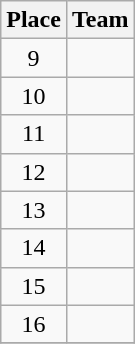<table class="wikitable" style="text-align:center; padding-bottom:0;">
<tr>
<th>Place</th>
<th style="text-align:left;">Team</th>
</tr>
<tr>
<td>9</td>
<td align=left></td>
</tr>
<tr>
<td>10</td>
<td align=left></td>
</tr>
<tr>
<td>11</td>
<td align=left></td>
</tr>
<tr>
<td>12</td>
<td align=left></td>
</tr>
<tr>
<td>13</td>
<td align=left></td>
</tr>
<tr>
<td>14</td>
<td align=left></td>
</tr>
<tr>
<td>15</td>
<td align=left></td>
</tr>
<tr>
<td>16</td>
<td align=left></td>
</tr>
<tr>
</tr>
</table>
